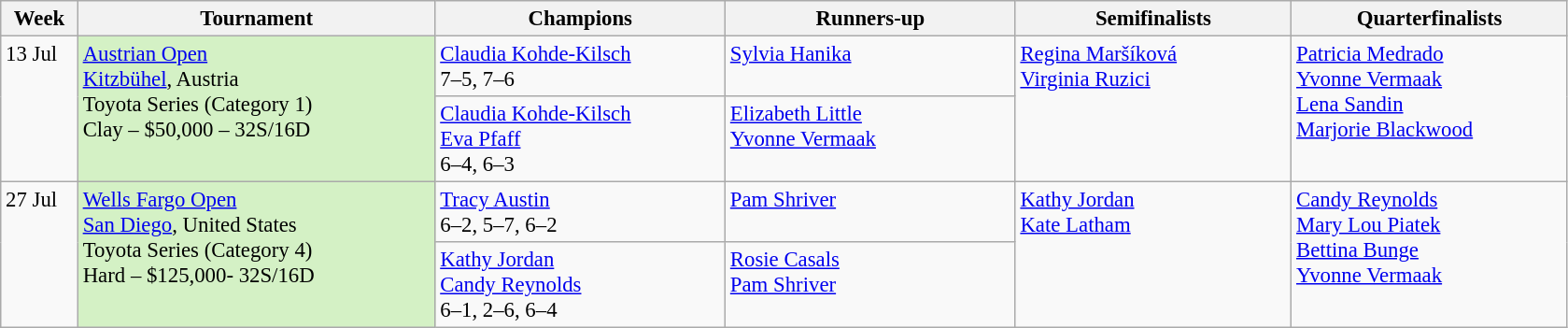<table class=wikitable style=font-size:95%>
<tr>
<th style="width:48px;">Week</th>
<th style="width:248px;">Tournament</th>
<th style="width:200px;">Champions</th>
<th style="width:200px;">Runners-up</th>
<th style="width:190px;">Semifinalists</th>
<th style="width:190px;">Quarterfinalists</th>
</tr>
<tr valign="top">
<td rowspan=2>13 Jul</td>
<td rowspan=2 bgcolor=#D4F1C5><a href='#'>Austrian Open</a><br> <a href='#'>Kitzbühel</a>, Austria<br>Toyota Series  (Category 1)<br>Clay – $50,000 – 32S/16D</td>
<td> <a href='#'>Claudia Kohde-Kilsch</a><br>7–5, 7–6</td>
<td>  <a href='#'>Sylvia Hanika</a></td>
<td rowspan=2> <a href='#'>Regina Maršíková</a><br> <a href='#'>Virginia Ruzici</a></td>
<td rowspan=2> <a href='#'>Patricia Medrado</a><br>  <a href='#'>Yvonne Vermaak</a> <br> <a href='#'>Lena Sandin</a><br> <a href='#'>Marjorie Blackwood</a></td>
</tr>
<tr valign="top">
<td> <a href='#'>Claudia Kohde-Kilsch</a><br> <a href='#'>Eva Pfaff</a><br> 6–4, 6–3</td>
<td> <a href='#'>Elizabeth Little</a><br> <a href='#'>Yvonne Vermaak</a></td>
</tr>
<tr valign="top">
<td rowspan=2>27 Jul</td>
<td rowspan=2 bgcolor=#D4F1C5><a href='#'>Wells Fargo Open</a><br> <a href='#'>San Diego</a>, United States<br>Toyota Series  (Category 4)<br>Hard – $125,000- 32S/16D</td>
<td> <a href='#'>Tracy Austin</a><br>6–2, 5–7, 6–2</td>
<td> <a href='#'>Pam Shriver</a></td>
<td rowspan=2> <a href='#'>Kathy Jordan</a><br> <a href='#'>Kate Latham</a></td>
<td rowspan=2> <a href='#'>Candy Reynolds</a><br> <a href='#'>Mary Lou Piatek</a><br>  <a href='#'>Bettina Bunge</a><br> <a href='#'>Yvonne Vermaak</a></td>
</tr>
<tr valign="top">
<td> <a href='#'>Kathy Jordan</a><br> <a href='#'>Candy Reynolds</a><br> 6–1, 2–6, 6–4</td>
<td> <a href='#'>Rosie Casals</a><br> <a href='#'>Pam Shriver</a></td>
</tr>
</table>
